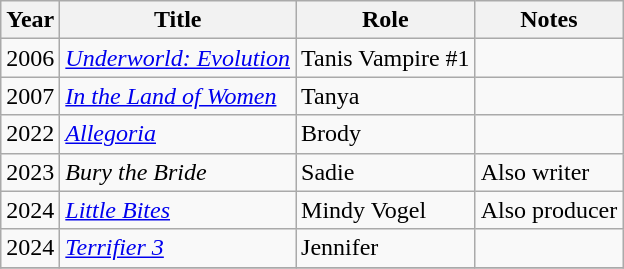<table class="wikitable sortable">
<tr>
<th>Year</th>
<th>Title</th>
<th>Role</th>
<th class="unsortable">Notes</th>
</tr>
<tr>
<td>2006</td>
<td><em><a href='#'>Underworld: Evolution</a></em></td>
<td>Tanis Vampire #1</td>
<td></td>
</tr>
<tr>
<td>2007</td>
<td><em><a href='#'>In the Land of Women</a></em></td>
<td>Tanya</td>
<td></td>
</tr>
<tr>
<td>2022</td>
<td><em><a href='#'>Allegoria</a></em></td>
<td>Brody</td>
<td></td>
</tr>
<tr>
<td>2023</td>
<td><em>Bury the Bride</em></td>
<td>Sadie</td>
<td>Also writer</td>
</tr>
<tr>
<td>2024</td>
<td><em><a href='#'>Little Bites</a></em></td>
<td>Mindy Vogel</td>
<td>Also producer</td>
</tr>
<tr>
<td>2024</td>
<td><em><a href='#'>Terrifier 3</a></em></td>
<td>Jennifer</td>
<td></td>
</tr>
<tr>
</tr>
</table>
